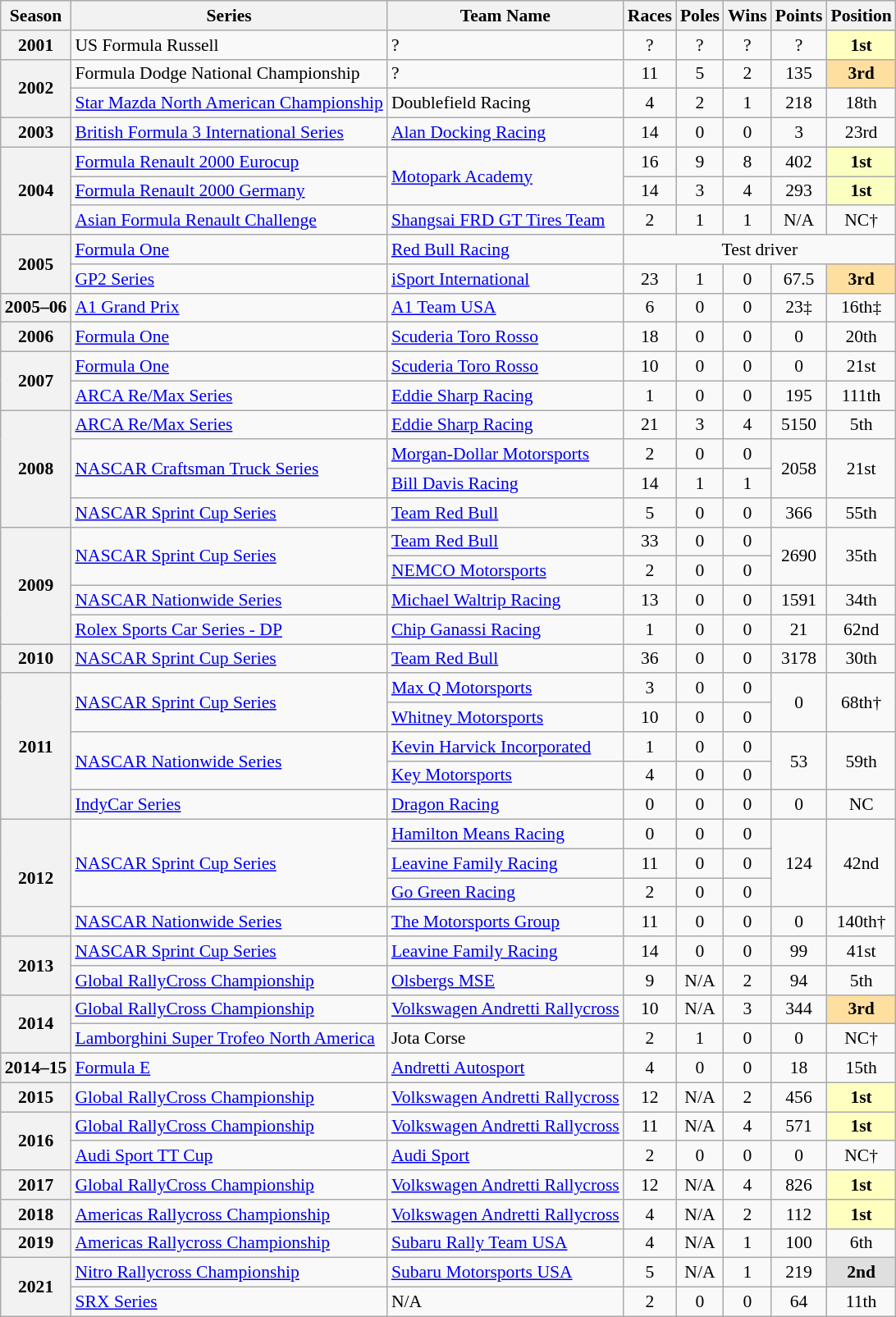<table class="wikitable" style="font-size: 90%; text-align:center">
<tr>
<th>Season</th>
<th>Series</th>
<th>Team Name</th>
<th>Races</th>
<th>Poles</th>
<th>Wins</th>
<th>Points</th>
<th>Position</th>
</tr>
<tr>
<th>2001</th>
<td align=left>US Formula Russell</td>
<td align=left>?</td>
<td>?</td>
<td>?</td>
<td>?</td>
<td>?</td>
<td style="background:#FFFFBF;"><strong>1st</strong></td>
</tr>
<tr>
<th rowspan="2">2002</th>
<td align=left>Formula Dodge National Championship</td>
<td align=left>?</td>
<td>11</td>
<td>5</td>
<td>2</td>
<td>135</td>
<td style="background:#ffdf9f;"><strong>3rd</strong></td>
</tr>
<tr>
<td align=left><a href='#'>Star Mazda North American Championship</a></td>
<td align=left>Doublefield Racing</td>
<td>4</td>
<td>2</td>
<td>1</td>
<td>218</td>
<td>18th</td>
</tr>
<tr>
<th>2003</th>
<td align=left><a href='#'>British Formula 3 International Series</a></td>
<td align=left><a href='#'>Alan Docking Racing</a></td>
<td>14</td>
<td>0</td>
<td>0</td>
<td>3</td>
<td>23rd</td>
</tr>
<tr>
<th rowspan="3">2004</th>
<td align=left><a href='#'>Formula Renault 2000 Eurocup</a></td>
<td rowspan=2 align=left><a href='#'>Motopark Academy</a></td>
<td>16</td>
<td>9</td>
<td>8</td>
<td>402</td>
<td style="background:#FBFFBF;"><strong>1st</strong></td>
</tr>
<tr>
<td align=left><a href='#'>Formula Renault 2000 Germany</a></td>
<td>14</td>
<td>3</td>
<td>4</td>
<td>293</td>
<td style="background:#FBFFBF;"><strong>1st</strong></td>
</tr>
<tr>
<td align=left><a href='#'>Asian Formula Renault Challenge</a></td>
<td align=left><a href='#'>Shangsai FRD GT Tires Team</a></td>
<td>2</td>
<td>1</td>
<td>1</td>
<td>N/A</td>
<td>NC†</td>
</tr>
<tr>
<th rowspan="2">2005</th>
<td align=left><a href='#'>Formula One</a></td>
<td align=left><a href='#'>Red Bull Racing</a></td>
<td colspan="5">Test driver</td>
</tr>
<tr>
<td align=left><a href='#'>GP2 Series</a></td>
<td align=left><a href='#'>iSport International</a></td>
<td>23</td>
<td>1</td>
<td>0</td>
<td>67.5</td>
<td style="background:#ffdf9f;"><strong>3rd</strong></td>
</tr>
<tr>
<th>2005–06</th>
<td align=left><a href='#'>A1 Grand Prix</a></td>
<td align=left><a href='#'>A1 Team USA</a></td>
<td>6</td>
<td>0</td>
<td>0</td>
<td>23‡</td>
<td>16th‡</td>
</tr>
<tr>
<th>2006</th>
<td align=left><a href='#'>Formula One</a></td>
<td align=left><a href='#'>Scuderia Toro Rosso</a></td>
<td>18</td>
<td>0</td>
<td>0</td>
<td>0</td>
<td>20th</td>
</tr>
<tr>
<th rowspan="2">2007</th>
<td align=left><a href='#'>Formula One</a></td>
<td align=left><a href='#'>Scuderia Toro Rosso</a></td>
<td>10</td>
<td>0</td>
<td>0</td>
<td>0</td>
<td>21st</td>
</tr>
<tr>
<td align=left><a href='#'>ARCA Re/Max Series</a></td>
<td align=left><a href='#'>Eddie Sharp Racing</a></td>
<td>1</td>
<td>0</td>
<td>0</td>
<td>195</td>
<td>111th</td>
</tr>
<tr>
<th rowspan="4">2008</th>
<td align=left><a href='#'>ARCA Re/Max Series</a></td>
<td align=left><a href='#'>Eddie Sharp Racing</a></td>
<td>21</td>
<td>3</td>
<td>4</td>
<td>5150</td>
<td>5th</td>
</tr>
<tr>
<td align=left rowspan=2><a href='#'>NASCAR Craftsman Truck Series</a></td>
<td align=left><a href='#'>Morgan-Dollar Motorsports</a></td>
<td>2</td>
<td>0</td>
<td>0</td>
<td rowspan=2>2058</td>
<td rowspan=2>21st</td>
</tr>
<tr>
<td align=left><a href='#'>Bill Davis Racing</a></td>
<td>14</td>
<td>1</td>
<td>1</td>
</tr>
<tr>
<td align=left><a href='#'>NASCAR Sprint Cup Series</a></td>
<td align=left><a href='#'>Team Red Bull</a></td>
<td>5</td>
<td>0</td>
<td>0</td>
<td>366</td>
<td>55th</td>
</tr>
<tr>
<th rowspan="4">2009</th>
<td align=left rowspan=2><a href='#'>NASCAR Sprint Cup Series</a></td>
<td align=left><a href='#'>Team Red Bull</a></td>
<td>33</td>
<td>0</td>
<td>0</td>
<td rowspan=2>2690</td>
<td rowspan=2>35th</td>
</tr>
<tr>
<td align=left><a href='#'>NEMCO Motorsports</a></td>
<td>2</td>
<td>0</td>
<td>0</td>
</tr>
<tr>
<td align=left><a href='#'>NASCAR Nationwide Series</a></td>
<td align=left><a href='#'>Michael Waltrip Racing</a></td>
<td>13</td>
<td>0</td>
<td>0</td>
<td>1591</td>
<td>34th</td>
</tr>
<tr>
<td align=left><a href='#'>Rolex Sports Car Series - DP</a></td>
<td align=left><a href='#'>Chip Ganassi Racing</a></td>
<td>1</td>
<td>0</td>
<td>0</td>
<td>21</td>
<td>62nd</td>
</tr>
<tr>
<th>2010</th>
<td align=left><a href='#'>NASCAR Sprint Cup Series</a></td>
<td align=left><a href='#'>Team Red Bull</a></td>
<td>36</td>
<td>0</td>
<td>0</td>
<td>3178</td>
<td>30th</td>
</tr>
<tr>
<th rowspan="5">2011</th>
<td align=left rowspan=2><a href='#'>NASCAR Sprint Cup Series</a></td>
<td align=left><a href='#'>Max Q Motorsports</a></td>
<td>3</td>
<td>0</td>
<td>0</td>
<td rowspan=2>0</td>
<td rowspan=2>68th†</td>
</tr>
<tr>
<td align=left><a href='#'>Whitney Motorsports</a></td>
<td>10</td>
<td>0</td>
<td>0</td>
</tr>
<tr>
<td align=left rowspan=2><a href='#'>NASCAR Nationwide Series</a></td>
<td align=left><a href='#'>Kevin Harvick Incorporated</a></td>
<td>1</td>
<td>0</td>
<td>0</td>
<td rowspan=2>53</td>
<td rowspan=2>59th</td>
</tr>
<tr>
<td align=left><a href='#'>Key Motorsports</a></td>
<td>4</td>
<td>0</td>
<td>0</td>
</tr>
<tr>
<td align=left><a href='#'>IndyCar Series</a></td>
<td align=left><a href='#'>Dragon Racing</a></td>
<td>0</td>
<td>0</td>
<td>0</td>
<td>0</td>
<td>NC</td>
</tr>
<tr>
<th rowspan="4">2012</th>
<td align=left rowspan=3><a href='#'>NASCAR Sprint Cup Series</a></td>
<td align=left><a href='#'>Hamilton Means Racing</a></td>
<td>0</td>
<td>0</td>
<td>0</td>
<td rowspan=3>124</td>
<td rowspan=3>42nd</td>
</tr>
<tr>
<td align=left><a href='#'>Leavine Family Racing</a></td>
<td>11</td>
<td>0</td>
<td>0</td>
</tr>
<tr>
<td align=left><a href='#'>Go Green Racing</a></td>
<td>2</td>
<td>0</td>
<td>0</td>
</tr>
<tr>
<td align=left><a href='#'>NASCAR Nationwide Series</a></td>
<td align=left><a href='#'>The Motorsports Group</a></td>
<td>11</td>
<td>0</td>
<td>0</td>
<td>0</td>
<td>140th†</td>
</tr>
<tr>
<th rowspan=2>2013</th>
<td align=left><a href='#'>NASCAR Sprint Cup Series</a></td>
<td align=left><a href='#'>Leavine Family Racing</a></td>
<td>14</td>
<td>0</td>
<td>0</td>
<td>99</td>
<td>41st</td>
</tr>
<tr>
<td align=left><a href='#'>Global RallyCross Championship</a></td>
<td align=left><a href='#'>Olsbergs MSE</a></td>
<td>9</td>
<td>N/A</td>
<td>2</td>
<td>94</td>
<td>5th</td>
</tr>
<tr>
<th rowspan=2>2014</th>
<td align=left><a href='#'>Global RallyCross Championship</a></td>
<td align=left><a href='#'>Volkswagen Andretti Rallycross</a></td>
<td>10</td>
<td>N/A</td>
<td>3</td>
<td>344</td>
<td style="background:#ffdf9f;"><strong>3rd</strong></td>
</tr>
<tr>
<td align=left><a href='#'>Lamborghini Super Trofeo North America</a></td>
<td align=left>Jota Corse</td>
<td>2</td>
<td>1</td>
<td>0</td>
<td>0</td>
<td>NC†</td>
</tr>
<tr>
<th>2014–15</th>
<td align=left><a href='#'>Formula E</a></td>
<td align=left><a href='#'>Andretti Autosport</a></td>
<td>4</td>
<td>0</td>
<td>0</td>
<td>18</td>
<td>15th</td>
</tr>
<tr>
<th>2015</th>
<td align=left><a href='#'>Global RallyCross Championship</a></td>
<td align=left><a href='#'>Volkswagen Andretti Rallycross</a></td>
<td>12</td>
<td>N/A</td>
<td>2</td>
<td>456</td>
<td style="background:#FFFFBF;"><strong>1st</strong></td>
</tr>
<tr>
<th rowspan=2>2016</th>
<td align=left><a href='#'>Global RallyCross Championship</a></td>
<td align=left><a href='#'>Volkswagen Andretti Rallycross</a></td>
<td>11</td>
<td>N/A</td>
<td>4</td>
<td>571</td>
<td style="background:#FFFFBF;"><strong>1st</strong></td>
</tr>
<tr>
<td align=left><a href='#'>Audi Sport TT Cup</a></td>
<td align=left><a href='#'>Audi Sport</a></td>
<td>2</td>
<td>0</td>
<td>0</td>
<td>0</td>
<td>NC†</td>
</tr>
<tr>
<th>2017</th>
<td align=left><a href='#'>Global RallyCross Championship</a></td>
<td align=left><a href='#'>Volkswagen Andretti Rallycross</a></td>
<td>12</td>
<td>N/A</td>
<td>4</td>
<td>826</td>
<td style="background:#FFFFBF;"><strong>1st</strong></td>
</tr>
<tr>
<th>2018</th>
<td align=left><a href='#'>Americas Rallycross Championship</a></td>
<td align=left><a href='#'>Volkswagen Andretti Rallycross</a></td>
<td>4</td>
<td>N/A</td>
<td>2</td>
<td>112</td>
<td style="background:#FFFFBF;"><strong>1st</strong></td>
</tr>
<tr>
<th>2019</th>
<td align=left><a href='#'>Americas Rallycross Championship</a></td>
<td align=left><a href='#'>Subaru Rally Team USA</a></td>
<td>4</td>
<td>N/A</td>
<td>1</td>
<td>100</td>
<td>6th</td>
</tr>
<tr>
<th rowspan=2>2021</th>
<td align=left><a href='#'>Nitro Rallycross Championship</a></td>
<td align=left><a href='#'>Subaru Motorsports USA</a></td>
<td>5</td>
<td>N/A</td>
<td>1</td>
<td>219</td>
<td style="background:#DFDFDF;"><strong>2nd</strong></td>
</tr>
<tr>
<td align=left><a href='#'>SRX Series</a></td>
<td align=left>N/A</td>
<td>2</td>
<td>0</td>
<td>0</td>
<td>64</td>
<td>11th</td>
</tr>
</table>
